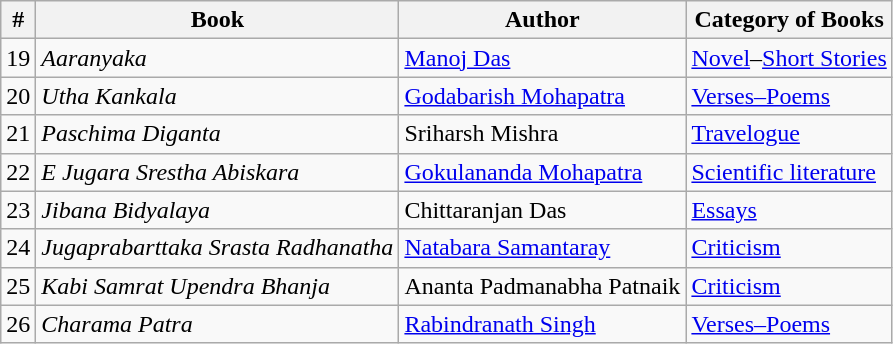<table class="wikitable">
<tr>
<th>#</th>
<th>Book</th>
<th>Author</th>
<th>Category of Books</th>
</tr>
<tr>
<td>19</td>
<td><em>Aaranyaka</em></td>
<td><a href='#'>Manoj Das</a></td>
<td><a href='#'>Novel</a>–<a href='#'>Short Stories</a></td>
</tr>
<tr>
<td>20</td>
<td><em>Utha Kankala</em></td>
<td><a href='#'>Godabarish Mohapatra</a></td>
<td><a href='#'>Verses–Poems</a></td>
</tr>
<tr>
<td>21</td>
<td><em>Paschima Diganta</em></td>
<td>Sriharsh Mishra</td>
<td><a href='#'>Travelogue</a></td>
</tr>
<tr>
<td>22</td>
<td><em>E Jugara Srestha Abiskara</em></td>
<td><a href='#'>Gokulananda Mohapatra</a></td>
<td><a href='#'>Scientific literature</a></td>
</tr>
<tr>
<td>23</td>
<td><em>Jibana Bidyalaya</em></td>
<td>Chittaranjan Das</td>
<td><a href='#'>Essays</a></td>
</tr>
<tr>
<td>24</td>
<td><em>Jugaprabarttaka Srasta Radhanatha</em></td>
<td><a href='#'>Natabara Samantaray</a></td>
<td><a href='#'>Criticism</a></td>
</tr>
<tr>
<td>25</td>
<td><em>Kabi Samrat Upendra Bhanja</em></td>
<td>Ananta Padmanabha Patnaik</td>
<td><a href='#'>Criticism</a></td>
</tr>
<tr>
<td>26</td>
<td><em>Charama Patra</em></td>
<td><a href='#'>Rabindranath Singh</a></td>
<td><a href='#'>Verses–Poems</a></td>
</tr>
</table>
